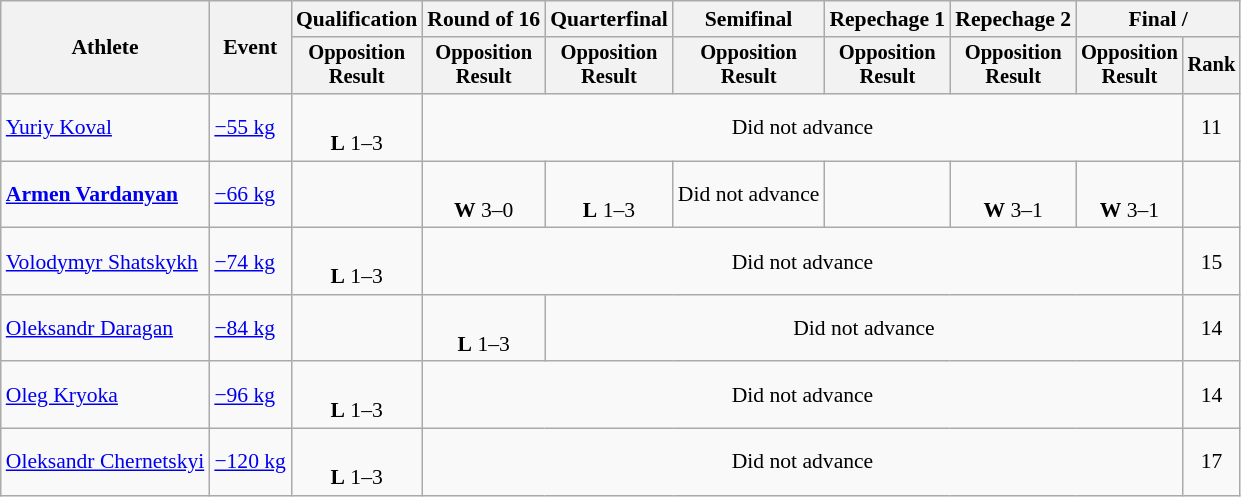<table class="wikitable" style="font-size:90%">
<tr>
<th rowspan="2">Athlete</th>
<th rowspan="2">Event</th>
<th>Qualification</th>
<th>Round of 16</th>
<th>Quarterfinal</th>
<th>Semifinal</th>
<th>Repechage 1</th>
<th>Repechage 2</th>
<th colspan=2>Final / </th>
</tr>
<tr style="font-size: 95%">
<th>Opposition<br>Result</th>
<th>Opposition<br>Result</th>
<th>Opposition<br>Result</th>
<th>Opposition<br>Result</th>
<th>Opposition<br>Result</th>
<th>Opposition<br>Result</th>
<th>Opposition<br>Result</th>
<th>Rank</th>
</tr>
<tr align=center>
<td align=left><a href='#'>Yuriy Koval</a></td>
<td align=left><a href='#'>−55 kg</a></td>
<td><br><strong>L</strong> 1–3 <sup></sup></td>
<td colspan=6>Did not advance</td>
<td>11</td>
</tr>
<tr align=center>
<td align=left><strong><a href='#'>Armen Vardanyan</a></strong></td>
<td align=left><a href='#'>−66 kg</a></td>
<td></td>
<td><br><strong>W</strong> 3–0 <sup></sup></td>
<td><br><strong>L</strong> 1–3 <sup></sup></td>
<td>Did not advance</td>
<td></td>
<td><br><strong>W</strong> 3–1 <sup></sup></td>
<td><br><strong>W</strong> 3–1 <sup></sup></td>
<td></td>
</tr>
<tr align=center>
<td align=left><a href='#'>Volodymyr Shatskykh</a></td>
<td align=left><a href='#'>−74 kg</a></td>
<td><br><strong>L</strong> 1–3 <sup></sup></td>
<td colspan=6>Did not advance</td>
<td>15</td>
</tr>
<tr align=center>
<td align=left><a href='#'>Oleksandr Daragan</a></td>
<td align=left><a href='#'>−84 kg</a></td>
<td></td>
<td><br><strong>L</strong> 1–3 <sup></sup></td>
<td colspan=5>Did not advance</td>
<td>14</td>
</tr>
<tr align=center>
<td align=left><a href='#'>Oleg Kryoka</a></td>
<td align=left><a href='#'>−96 kg</a></td>
<td><br><strong>L</strong> 1–3 <sup></sup></td>
<td colspan=6>Did not advance</td>
<td>14</td>
</tr>
<tr align=center>
<td align=left><a href='#'>Oleksandr Chernetskyi</a></td>
<td align=left><a href='#'>−120 kg</a></td>
<td><br><strong>L</strong> 1–3 <sup></sup></td>
<td colspan=6>Did not advance</td>
<td>17</td>
</tr>
</table>
